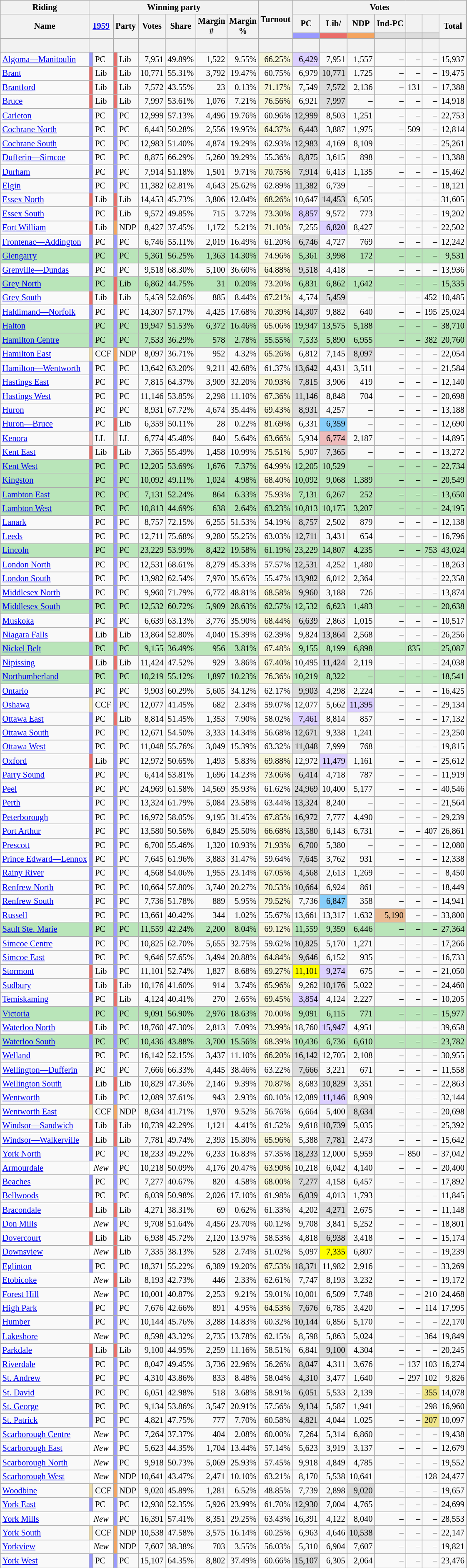<table class="wikitable sortable mw-collapsible" style="text-align:right; font-size:85%">
<tr>
<th scope="col">Riding</th>
<th scope="col" colspan="8">Winning party</th>
<th rowspan="3" scope="col">Turnout<br></th>
<th scope="col" colspan="8">Votes</th>
</tr>
<tr>
<th rowspan="2" scope="col">Name</th>
<th colspan="2" rowspan="2" scope="col"><strong><a href='#'>1959</a></strong></th>
<th colspan="2" rowspan="2" scope="col">Party</th>
<th rowspan="2" scope="col">Votes</th>
<th rowspan="2" scope="col">Share</th>
<th rowspan="2" scope="col">Margin<br>#</th>
<th rowspan="2" scope="col">Margin<br>%</th>
<th scope="col">PC</th>
<th scope="col">Lib/</th>
<th scope="col">NDP</th>
<th scope="col">Ind-PC</th>
<th scope="col"></th>
<th scope="col"></th>
<th rowspan="2" scope="col">Total</th>
</tr>
<tr>
<th scope="col" style="background-color:#9999FF;"></th>
<th scope="col" style="background-color:#EA6D6A;"></th>
<th scope="col" style="background-color:#F4A460;"></th>
<th scope="col" style="background-color:#DCDCDC;"></th>
<th scope="col" style="background-color:#DCDCDC;"></th>
<th scope="col" style="background-color:#DCDCDC;"></th>
</tr>
<tr>
<th> </th>
<th colspan="2"></th>
<th colspan="2"></th>
<th></th>
<th></th>
<th></th>
<th></th>
<th></th>
<th></th>
<th></th>
<th></th>
<th></th>
<th></th>
<th></th>
<th></th>
</tr>
<tr>
<td style="text-align:left;"><a href='#'>Algoma—Manitoulin</a></td>
<td style="background-color:#9999FF;"></td>
<td style="text-align:left;">PC</td>
<td style="background-color:#EA6D6A;"></td>
<td style="text-align:left;">Lib</td>
<td>7,951</td>
<td>49.89%</td>
<td>1,522</td>
<td>9.55%</td>
<td style="background-color:#F5F5DC;">66.25%</td>
<td style="background-color:#DCD0FF;">6,429</td>
<td>7,951</td>
<td>1,557</td>
<td>–</td>
<td>–</td>
<td>–</td>
<td>15,937</td>
</tr>
<tr>
<td style="text-align:left;"><a href='#'>Brant</a></td>
<td style="background-color:#EA6D6A;"></td>
<td style="text-align:left;">Lib</td>
<td style="background-color:#EA6D6A;"></td>
<td style="text-align:left;">Lib</td>
<td>10,771</td>
<td>55.31%</td>
<td>3,792</td>
<td>19.47%</td>
<td>60.75%</td>
<td>6,979</td>
<td style="background-color:#DCDCDC;">10,771</td>
<td>1,725</td>
<td>–</td>
<td>–</td>
<td>–</td>
<td>19,475</td>
</tr>
<tr>
<td style="text-align:left;"><a href='#'>Brantford</a></td>
<td style="background-color:#EA6D6A;"></td>
<td style="text-align:left;">Lib</td>
<td style="background-color:#EA6D6A;"></td>
<td style="text-align:left;">Lib</td>
<td>7,572</td>
<td>43.55%</td>
<td>23</td>
<td>0.13%</td>
<td style="background-color:#F5F5DC;">71.17%</td>
<td>7,549</td>
<td style="background-color:#DCDCDC;">7,572</td>
<td>2,136</td>
<td>–</td>
<td>131</td>
<td>–</td>
<td>17,388</td>
</tr>
<tr>
<td style="text-align:left;"><a href='#'>Bruce</a></td>
<td style="background-color:#EA6D6A;"></td>
<td style="text-align:left;">Lib</td>
<td style="background-color:#EA6D6A;"></td>
<td style="text-align:left;">Lib</td>
<td>7,997</td>
<td>53.61%</td>
<td>1,076</td>
<td>7.21%</td>
<td style="background-color:#F5F5DC;">76.56%</td>
<td>6,921</td>
<td style="background-color:#DCDCDC;">7,997</td>
<td>–</td>
<td>–</td>
<td>–</td>
<td>–</td>
<td>14,918</td>
</tr>
<tr>
<td style="text-align:left;"><a href='#'>Carleton</a></td>
<td style="background-color:#9999FF;"></td>
<td style="text-align:left;">PC</td>
<td style="background-color:#9999FF;"></td>
<td style="text-align:left;">PC</td>
<td>12,999</td>
<td>57.13%</td>
<td>4,496</td>
<td>19.76%</td>
<td>60.96%</td>
<td style="background-color:#DCDCDC;">12,999</td>
<td>8,503</td>
<td>1,251</td>
<td>–</td>
<td>–</td>
<td>–</td>
<td>22,753</td>
</tr>
<tr>
<td style="text-align:left;"><a href='#'>Cochrane North</a></td>
<td style="background-color:#9999FF;"></td>
<td style="text-align:left;">PC</td>
<td style="background-color:#9999FF;"></td>
<td style="text-align:left;">PC</td>
<td>6,443</td>
<td>50.28%</td>
<td>2,556</td>
<td>19.95%</td>
<td style="background-color:#F5F5DC;">64.37%</td>
<td style="background-color:#DCDCDC;">6,443</td>
<td>3,887</td>
<td>1,975</td>
<td>–</td>
<td>509</td>
<td>–</td>
<td>12,814</td>
</tr>
<tr>
<td style="text-align:left;"><a href='#'>Cochrane South</a></td>
<td style="background-color:#9999FF;"></td>
<td style="text-align:left;">PC</td>
<td style="background-color:#9999FF;"></td>
<td style="text-align:left;">PC</td>
<td>12,983</td>
<td>51.40%</td>
<td>4,874</td>
<td>19.29%</td>
<td>62.93%</td>
<td style="background-color:#DCDCDC;">12,983</td>
<td>4,169</td>
<td>8,109</td>
<td>–</td>
<td>–</td>
<td>–</td>
<td>25,261</td>
</tr>
<tr>
<td style="text-align:left;"><a href='#'>Dufferin—Simcoe</a></td>
<td style="background-color:#9999FF;"></td>
<td style="text-align:left;">PC</td>
<td style="background-color:#9999FF;"></td>
<td style="text-align:left;">PC</td>
<td>8,875</td>
<td>66.29%</td>
<td>5,260</td>
<td>39.29%</td>
<td>55.36%</td>
<td style="background-color:#DCDCDC;">8,875</td>
<td>3,615</td>
<td>898</td>
<td>–</td>
<td>–</td>
<td>–</td>
<td>13,388</td>
</tr>
<tr>
<td style="text-align:left;"><a href='#'>Durham</a></td>
<td style="background-color:#9999FF;"></td>
<td style="text-align:left;">PC</td>
<td style="background-color:#9999FF;"></td>
<td style="text-align:left;">PC</td>
<td>7,914</td>
<td>51.18%</td>
<td>1,501</td>
<td>9.71%</td>
<td style="background-color:#F5F5DC;">70.75%</td>
<td style="background-color:#DCDCDC;">7,914</td>
<td>6,413</td>
<td>1,135</td>
<td>–</td>
<td>–</td>
<td>–</td>
<td>15,462</td>
</tr>
<tr>
<td style="text-align:left;"><a href='#'>Elgin</a></td>
<td style="background-color:#9999FF;"></td>
<td style="text-align:left;">PC</td>
<td style="background-color:#9999FF;"></td>
<td style="text-align:left;">PC</td>
<td>11,382</td>
<td>62.81%</td>
<td>4,643</td>
<td>25.62%</td>
<td>62.89%</td>
<td style="background-color:#DCDCDC;">11,382</td>
<td>6,739</td>
<td>–</td>
<td>–</td>
<td>–</td>
<td>–</td>
<td>18,121</td>
</tr>
<tr>
<td style="text-align:left;"><a href='#'>Essex North</a></td>
<td style="background-color:#EA6D6A;"></td>
<td style="text-align:left;">Lib</td>
<td style="background-color:#EA6D6A;"></td>
<td style="text-align:left;">Lib</td>
<td>14,453</td>
<td>45.73%</td>
<td>3,806</td>
<td>12.04%</td>
<td style="background-color:#F5F5DC;">68.26%</td>
<td>10,647</td>
<td style="background-color:#DCDCDC;">14,453</td>
<td>6,505</td>
<td>–</td>
<td>–</td>
<td>–</td>
<td>31,605</td>
</tr>
<tr>
<td style="text-align:left;"><a href='#'>Essex South</a></td>
<td style="background-color:#9999FF;"></td>
<td style="text-align:left;">PC</td>
<td style="background-color:#EA6D6A;"></td>
<td style="text-align:left;">Lib</td>
<td>9,572</td>
<td>49.85%</td>
<td>715</td>
<td>3.72%</td>
<td style="background-color:#F5F5DC;">73.30%</td>
<td style="background-color:#DCD0FF;">8,857</td>
<td>9,572</td>
<td>773</td>
<td>–</td>
<td>–</td>
<td>–</td>
<td>19,202</td>
</tr>
<tr>
<td style="text-align:left;"><a href='#'>Fort William</a></td>
<td style="background-color:#EA6D6A;"></td>
<td style="text-align:left;">Lib</td>
<td style="background-color:#F4A460;"></td>
<td style="text-align:left;">NDP</td>
<td>8,427</td>
<td>37.45%</td>
<td>1,172</td>
<td>5.21%</td>
<td style="background-color:#F5F5DC;">71.10%</td>
<td>7,255</td>
<td style="background-color:#DCD0FF;">6,820</td>
<td>8,427</td>
<td>–</td>
<td>–</td>
<td>–</td>
<td>22,502</td>
</tr>
<tr>
<td style="text-align:left;"><a href='#'>Frontenac—Addington</a></td>
<td style="background-color:#9999FF;"></td>
<td style="text-align:left;">PC</td>
<td style="background-color:#9999FF;"></td>
<td style="text-align:left;">PC</td>
<td>6,746</td>
<td>55.11%</td>
<td>2,019</td>
<td>16.49%</td>
<td>61.20%</td>
<td style="background-color:#DCDCDC;">6,746</td>
<td>4,727</td>
<td>769</td>
<td>–</td>
<td>–</td>
<td>–</td>
<td>12,242</td>
</tr>
<tr style="background-color:#B9E5B9;">
<td style="text-align:left;"><a href='#'>Glengarry</a></td>
<td style="background-color:#9999FF;"></td>
<td style="text-align:left;">PC</td>
<td style="background-color:#9999FF;"></td>
<td style="text-align:left;">PC</td>
<td>5,361</td>
<td>56.25%</td>
<td>1,363</td>
<td>14.30%</td>
<td style="background-color:#F5F5DC;">74.96%</td>
<td>5,361</td>
<td>3,998</td>
<td>172</td>
<td>–</td>
<td>–</td>
<td>–</td>
<td>9,531</td>
</tr>
<tr>
<td style="text-align:left;"><a href='#'>Grenville—Dundas</a></td>
<td style="background-color:#9999FF;"></td>
<td style="text-align:left;">PC</td>
<td style="background-color:#9999FF;"></td>
<td style="text-align:left;">PC</td>
<td>9,518</td>
<td>68.30%</td>
<td>5,100</td>
<td>36.60%</td>
<td style="background-color:#F5F5DC;">64.88%</td>
<td style="background-color:#DCDCDC;">9,518</td>
<td>4,418</td>
<td>–</td>
<td>–</td>
<td>–</td>
<td>–</td>
<td>13,936</td>
</tr>
<tr style="background-color:#B9E5B9;">
<td style="text-align:left;"><a href='#'>Grey North</a></td>
<td style="background-color:#9999FF;"></td>
<td style="text-align:left;">PC</td>
<td style="background-color:#EA6D6A;"></td>
<td style="text-align:left;">Lib</td>
<td>6,862</td>
<td>44.75%</td>
<td>31</td>
<td>0.20%</td>
<td style="background-color:#F5F5DC;">73.20%</td>
<td>6,831</td>
<td>6,862</td>
<td>1,642</td>
<td>–</td>
<td>–</td>
<td>–</td>
<td>15,335</td>
</tr>
<tr>
<td style="text-align:left;"><a href='#'>Grey South</a></td>
<td style="background-color:#EA6D6A;"></td>
<td style="text-align:left;">Lib</td>
<td style="background-color:#EA6D6A;"></td>
<td style="text-align:left;">Lib</td>
<td>5,459</td>
<td>52.06%</td>
<td>885</td>
<td>8.44%</td>
<td style="background-color:#F5F5DC;">67.21%</td>
<td>4,574</td>
<td style="background-color:#DCDCDC;">5,459</td>
<td>–</td>
<td>–</td>
<td>–</td>
<td>452</td>
<td>10,485</td>
</tr>
<tr>
<td style="text-align:left;"><a href='#'>Haldimand—Norfolk</a></td>
<td style="background-color:#9999FF;"></td>
<td style="text-align:left;">PC</td>
<td style="background-color:#9999FF;"></td>
<td style="text-align:left;">PC</td>
<td>14,307</td>
<td>57.17%</td>
<td>4,425</td>
<td>17.68%</td>
<td style="background-color:#F5F5DC;">70.39%</td>
<td style="background-color:#DCDCDC;">14,307</td>
<td>9,882</td>
<td>640</td>
<td>–</td>
<td>–</td>
<td>195</td>
<td>25,024</td>
</tr>
<tr style="background-color:#B9E5B9;">
<td style="text-align:left;"><a href='#'>Halton</a></td>
<td style="background-color:#9999FF;"></td>
<td style="text-align:left;">PC</td>
<td style="background-color:#9999FF;"></td>
<td style="text-align:left;">PC</td>
<td>19,947</td>
<td>51.53%</td>
<td>6,372</td>
<td>16.46%</td>
<td style="background-color:#F5F5DC;">65.06%</td>
<td>19,947</td>
<td>13,575</td>
<td>5,188</td>
<td>–</td>
<td>–</td>
<td>–</td>
<td>38,710</td>
</tr>
<tr style="background-color:#B9E5B9;">
<td style="text-align:left;"><a href='#'>Hamilton Centre</a></td>
<td style="background-color:#9999FF;"></td>
<td style="text-align:left;">PC</td>
<td style="background-color:#9999FF;"></td>
<td style="text-align:left;">PC</td>
<td>7,533</td>
<td>36.29%</td>
<td>578</td>
<td>2.78%</td>
<td>55.55%</td>
<td>7,533</td>
<td>5,890</td>
<td>6,955</td>
<td>–</td>
<td>–</td>
<td>382</td>
<td>20,760</td>
</tr>
<tr>
<td style="text-align:left;"><a href='#'>Hamilton East</a></td>
<td style="background-color:#EEDDAA;"></td>
<td style="text-align:left;">CCF</td>
<td style="background-color:#F4A460;"></td>
<td style="text-align:left;">NDP</td>
<td>8,097</td>
<td>36.71%</td>
<td>952</td>
<td>4.32%</td>
<td style="background-color:#F5F5DC;">65.26%</td>
<td>6,812</td>
<td>7,145</td>
<td style="background-color:#DCDCDC;">8,097</td>
<td>–</td>
<td>–</td>
<td>–</td>
<td>22,054</td>
</tr>
<tr>
<td style="text-align:left;"><a href='#'>Hamilton—Wentworth</a></td>
<td style="background-color:#9999FF;"></td>
<td style="text-align:left;">PC</td>
<td style="background-color:#9999FF;"></td>
<td style="text-align:left;">PC</td>
<td>13,642</td>
<td>63.20%</td>
<td>9,211</td>
<td>42.68%</td>
<td>61.37%</td>
<td style="background-color:#DCDCDC;">13,642</td>
<td>4,431</td>
<td>3,511</td>
<td>–</td>
<td>–</td>
<td>–</td>
<td>21,584</td>
</tr>
<tr>
<td style="text-align:left;"><a href='#'>Hastings East</a></td>
<td style="background-color:#9999FF;"></td>
<td style="text-align:left;">PC</td>
<td style="background-color:#9999FF;"></td>
<td style="text-align:left;">PC</td>
<td>7,815</td>
<td>64.37%</td>
<td>3,909</td>
<td>32.20%</td>
<td style="background-color:#F5F5DC;">70.93%</td>
<td style="background-color:#DCDCDC;">7,815</td>
<td>3,906</td>
<td>419</td>
<td>–</td>
<td>–</td>
<td>–</td>
<td>12,140</td>
</tr>
<tr>
<td style="text-align:left;"><a href='#'>Hastings West</a></td>
<td style="background-color:#9999FF;"></td>
<td style="text-align:left;">PC</td>
<td style="background-color:#9999FF;"></td>
<td style="text-align:left;">PC</td>
<td>11,146</td>
<td>53.85%</td>
<td>2,298</td>
<td>11.10%</td>
<td style="background-color:#F5F5DC;">67.36%</td>
<td style="background-color:#DCDCDC;">11,146</td>
<td>8,848</td>
<td>704</td>
<td>–</td>
<td>–</td>
<td>–</td>
<td>20,698</td>
</tr>
<tr>
<td style="text-align:left;"><a href='#'>Huron</a></td>
<td style="background-color:#9999FF;"></td>
<td style="text-align:left;">PC</td>
<td style="background-color:#9999FF;"></td>
<td style="text-align:left;">PC</td>
<td>8,931</td>
<td>67.72%</td>
<td>4,674</td>
<td>35.44%</td>
<td style="background-color:#F5F5DC;">69.43%</td>
<td style="background-color:#DCDCDC;">8,931</td>
<td>4,257</td>
<td>–</td>
<td>–</td>
<td>–</td>
<td>–</td>
<td>13,188</td>
</tr>
<tr>
<td style="text-align:left;"><a href='#'>Huron—Bruce</a></td>
<td style="background-color:#9999FF;"></td>
<td style="text-align:left;">PC</td>
<td style="background-color:#EA6D6A;"></td>
<td style="text-align:left;">Lib</td>
<td>6,359</td>
<td>50.11%</td>
<td>28</td>
<td>0.22%</td>
<td style="background-color:#F5F5DC;">81.69%</td>
<td>6,331</td>
<td style="background-color:#87CEFA;">6,359</td>
<td>–</td>
<td>–</td>
<td>–</td>
<td>–</td>
<td>12,690</td>
</tr>
<tr>
<td style="text-align:left;"><a href='#'>Kenora</a></td>
<td style="background-color:#EEBBBB;"></td>
<td style="text-align:left;">LL</td>
<td style="background-color:#EEBBBB;"></td>
<td style="text-align:left;">LL</td>
<td>6,774</td>
<td>45.48%</td>
<td>840</td>
<td>5.64%</td>
<td style="background-color:#F5F5DC;">63.66%</td>
<td>5,934</td>
<td style="background-color:#EEBBBB;">6,774</td>
<td>2,187</td>
<td>–</td>
<td>–</td>
<td>–</td>
<td>14,895</td>
</tr>
<tr>
<td style="text-align:left;"><a href='#'>Kent East</a></td>
<td style="background-color:#EA6D6A;"></td>
<td style="text-align:left;">Lib</td>
<td style="background-color:#EA6D6A;"></td>
<td style="text-align:left;">Lib</td>
<td>7,365</td>
<td>55.49%</td>
<td>1,458</td>
<td>10.99%</td>
<td style="background-color:#F5F5DC;">75.51%</td>
<td>5,907</td>
<td style="background-color:#DCDCDC;">7,365</td>
<td>–</td>
<td>–</td>
<td>–</td>
<td>–</td>
<td>13,272</td>
</tr>
<tr style="background-color:#B9E5B9;">
<td style="text-align:left;"><a href='#'>Kent West</a></td>
<td style="background-color:#9999FF;"></td>
<td style="text-align:left;">PC</td>
<td style="background-color:#9999FF;"></td>
<td style="text-align:left;">PC</td>
<td>12,205</td>
<td>53.69%</td>
<td>1,676</td>
<td>7.37%</td>
<td style="background-color:#F5F5DC;">64.99%</td>
<td>12,205</td>
<td>10,529</td>
<td>–</td>
<td>–</td>
<td>–</td>
<td>–</td>
<td>22,734</td>
</tr>
<tr style="background-color:#B9E5B9;">
<td style="text-align:left;"><a href='#'>Kingston</a></td>
<td style="background-color:#9999FF;"></td>
<td style="text-align:left;">PC</td>
<td style="background-color:#9999FF;"></td>
<td style="text-align:left;">PC</td>
<td>10,092</td>
<td>49.11%</td>
<td>1,024</td>
<td>4.98%</td>
<td style="background-color:#F5F5DC;">68.40%</td>
<td>10,092</td>
<td>9,068</td>
<td>1,389</td>
<td>–</td>
<td>–</td>
<td>–</td>
<td>20,549</td>
</tr>
<tr style="background-color:#B9E5B9;">
<td style="text-align:left;"><a href='#'>Lambton East</a></td>
<td style="background-color:#9999FF;"></td>
<td style="text-align:left;">PC</td>
<td style="background-color:#9999FF;"></td>
<td style="text-align:left;">PC</td>
<td>7,131</td>
<td>52.24%</td>
<td>864</td>
<td>6.33%</td>
<td style="background-color:#F5F5DC;">75.93%</td>
<td>7,131</td>
<td>6,267</td>
<td>252</td>
<td>–</td>
<td>–</td>
<td>–</td>
<td>13,650</td>
</tr>
<tr style="background-color:#B9E5B9;">
<td style="text-align:left;"><a href='#'>Lambton West</a></td>
<td style="background-color:#9999FF;"></td>
<td style="text-align:left;">PC</td>
<td style="background-color:#9999FF;"></td>
<td style="text-align:left;">PC</td>
<td>10,813</td>
<td>44.69%</td>
<td>638</td>
<td>2.64%</td>
<td>63.23%</td>
<td>10,813</td>
<td>10,175</td>
<td>3,207</td>
<td>–</td>
<td>–</td>
<td>–</td>
<td>24,195</td>
</tr>
<tr>
<td style="text-align:left;"><a href='#'>Lanark</a></td>
<td style="background-color:#9999FF;"></td>
<td style="text-align:left;">PC</td>
<td style="background-color:#9999FF;"></td>
<td style="text-align:left;">PC</td>
<td>8,757</td>
<td>72.15%</td>
<td>6,255</td>
<td>51.53%</td>
<td>54.19%</td>
<td style="background-color:#DCDCDC;">8,757</td>
<td>2,502</td>
<td>879</td>
<td>–</td>
<td>–</td>
<td>–</td>
<td>12,138</td>
</tr>
<tr>
<td style="text-align:left;"><a href='#'>Leeds</a></td>
<td style="background-color:#9999FF;"></td>
<td style="text-align:left;">PC</td>
<td style="background-color:#9999FF;"></td>
<td style="text-align:left;">PC</td>
<td>12,711</td>
<td>75.68%</td>
<td>9,280</td>
<td>55.25%</td>
<td>63.03%</td>
<td style="background-color:#DCDCDC;">12,711</td>
<td>3,431</td>
<td>654</td>
<td>–</td>
<td>–</td>
<td>–</td>
<td>16,796</td>
</tr>
<tr style="background-color:#B9E5B9;">
<td style="text-align:left;"><a href='#'>Lincoln</a></td>
<td style="background-color:#9999FF;"></td>
<td style="text-align:left;">PC</td>
<td style="background-color:#9999FF;"></td>
<td style="text-align:left;">PC</td>
<td>23,229</td>
<td>53.99%</td>
<td>8,422</td>
<td>19.58%</td>
<td>61.19%</td>
<td>23,229</td>
<td>14,807</td>
<td>4,235</td>
<td>–</td>
<td>–</td>
<td>753</td>
<td>43,024</td>
</tr>
<tr>
<td style="text-align:left;"><a href='#'>London North</a></td>
<td style="background-color:#9999FF;"></td>
<td style="text-align:left;">PC</td>
<td style="background-color:#9999FF;"></td>
<td style="text-align:left;">PC</td>
<td>12,531</td>
<td>68.61%</td>
<td>8,279</td>
<td>45.33%</td>
<td>57.57%</td>
<td style="background-color:#DCDCDC;">12,531</td>
<td>4,252</td>
<td>1,480</td>
<td>–</td>
<td>–</td>
<td>–</td>
<td>18,263</td>
</tr>
<tr>
<td style="text-align:left;"><a href='#'>London South</a></td>
<td style="background-color:#9999FF;"></td>
<td style="text-align:left;">PC</td>
<td style="background-color:#9999FF;"></td>
<td style="text-align:left;">PC</td>
<td>13,982</td>
<td>62.54%</td>
<td>7,970</td>
<td>35.65%</td>
<td>55.47%</td>
<td style="background-color:#DCDCDC;">13,982</td>
<td>6,012</td>
<td>2,364</td>
<td>–</td>
<td>–</td>
<td>–</td>
<td>22,358</td>
</tr>
<tr>
<td style="text-align:left;"><a href='#'>Middlesex North</a></td>
<td style="background-color:#9999FF;"></td>
<td style="text-align:left;">PC</td>
<td style="background-color:#9999FF;"></td>
<td style="text-align:left;">PC</td>
<td>9,960</td>
<td>71.79%</td>
<td>6,772</td>
<td>48.81%</td>
<td style="background-color:#F5F5DC;">68.58%</td>
<td style="background-color:#DCDCDC;">9,960</td>
<td>3,188</td>
<td>726</td>
<td>–</td>
<td>–</td>
<td>–</td>
<td>13,874</td>
</tr>
<tr style="background-color:#B9E5B9;">
<td style="text-align:left;"><a href='#'>Middlesex South</a></td>
<td style="background-color:#9999FF;"></td>
<td style="text-align:left;">PC</td>
<td style="background-color:#9999FF;"></td>
<td style="text-align:left;">PC</td>
<td>12,532</td>
<td>60.72%</td>
<td>5,909</td>
<td>28.63%</td>
<td>62.57%</td>
<td>12,532</td>
<td>6,623</td>
<td>1,483</td>
<td>–</td>
<td>–</td>
<td>–</td>
<td>20,638</td>
</tr>
<tr>
<td style="text-align:left;"><a href='#'>Muskoka</a></td>
<td style="background-color:#9999FF;"></td>
<td style="text-align:left;">PC</td>
<td style="background-color:#9999FF;"></td>
<td style="text-align:left;">PC</td>
<td>6,639</td>
<td>63.13%</td>
<td>3,776</td>
<td>35.90%</td>
<td style="background-color:#F5F5DC;">68.44%</td>
<td style="background-color:#DCDCDC;">6,639</td>
<td>2,863</td>
<td>1,015</td>
<td>–</td>
<td>–</td>
<td>–</td>
<td>10,517</td>
</tr>
<tr>
<td style="text-align:left;"><a href='#'>Niagara Falls</a></td>
<td style="background-color:#EA6D6A;"></td>
<td style="text-align:left;">Lib</td>
<td style="background-color:#EA6D6A;"></td>
<td style="text-align:left;">Lib</td>
<td>13,864</td>
<td>52.80%</td>
<td>4,040</td>
<td>15.39%</td>
<td>62.39%</td>
<td>9,824</td>
<td style="background-color:#DCDCDC;">13,864</td>
<td>2,568</td>
<td>–</td>
<td>–</td>
<td>–</td>
<td>26,256</td>
</tr>
<tr style="background-color:#B9E5B9;">
<td style="text-align:left;"><a href='#'>Nickel Belt</a></td>
<td style="background-color:#9999FF;"></td>
<td style="text-align:left;">PC</td>
<td style="background-color:#9999FF;"></td>
<td style="text-align:left;">PC</td>
<td>9,155</td>
<td>36.49%</td>
<td>956</td>
<td>3.81%</td>
<td style="background-color:#F5F5DC;">67.48%</td>
<td>9,155</td>
<td>8,199</td>
<td>6,898</td>
<td>–</td>
<td>835</td>
<td>–</td>
<td>25,087</td>
</tr>
<tr>
<td style="text-align:left;"><a href='#'>Nipissing</a></td>
<td style="background-color:#EA6D6A;"></td>
<td style="text-align:left;">Lib</td>
<td style="background-color:#EA6D6A;"></td>
<td style="text-align:left;">Lib</td>
<td>11,424</td>
<td>47.52%</td>
<td>929</td>
<td>3.86%</td>
<td style="background-color:#F5F5DC;">67.40%</td>
<td>10,495</td>
<td style="background-color:#DCDCDC;">11,424</td>
<td>2,119</td>
<td>–</td>
<td>–</td>
<td>–</td>
<td>24,038</td>
</tr>
<tr style="background-color:#B9E5B9;">
<td style="text-align:left;"><a href='#'>Northumberland</a></td>
<td style="background-color:#9999FF;"></td>
<td style="text-align:left;">PC</td>
<td style="background-color:#9999FF;"></td>
<td style="text-align:left;">PC</td>
<td>10,219</td>
<td>55.12%</td>
<td>1,897</td>
<td>10.23%</td>
<td style="background-color:#F5F5DC;">76.36%</td>
<td>10,219</td>
<td>8,322</td>
<td>–</td>
<td>–</td>
<td>–</td>
<td>–</td>
<td>18,541</td>
</tr>
<tr>
<td style="text-align:left;"><a href='#'>Ontario</a></td>
<td style="background-color:#9999FF;"></td>
<td style="text-align:left;">PC</td>
<td style="background-color:#9999FF;"></td>
<td style="text-align:left;">PC</td>
<td>9,903</td>
<td>60.29%</td>
<td>5,605</td>
<td>34.12%</td>
<td>62.17%</td>
<td style="background-color:#DCDCDC;">9,903</td>
<td>4,298</td>
<td>2,224</td>
<td>–</td>
<td>–</td>
<td>–</td>
<td>16,425</td>
</tr>
<tr>
<td style="text-align:left;"><a href='#'>Oshawa</a></td>
<td style="background-color:#EEDDAA;"></td>
<td style="text-align:left;">CCF</td>
<td style="background-color:#9999FF;"></td>
<td style="text-align:left;">PC</td>
<td>12,077</td>
<td>41.45%</td>
<td>682</td>
<td>2.34%</td>
<td>59.07%</td>
<td>12,077</td>
<td>5,662</td>
<td style="background-color:#DCD0FF;">11,395</td>
<td>–</td>
<td>–</td>
<td>–</td>
<td>29,134</td>
</tr>
<tr>
<td style="text-align:left;"><a href='#'>Ottawa East</a></td>
<td style="background-color:#9999FF;"></td>
<td style="text-align:left;">PC</td>
<td style="background-color:#EA6D6A;"></td>
<td style="text-align:left;">Lib</td>
<td>8,814</td>
<td>51.45%</td>
<td>1,353</td>
<td>7.90%</td>
<td>58.02%</td>
<td style="background-color:#DCD0FF;">7,461</td>
<td>8,814</td>
<td>857</td>
<td>–</td>
<td>–</td>
<td>–</td>
<td>17,132</td>
</tr>
<tr>
<td style="text-align:left;"><a href='#'>Ottawa South</a></td>
<td style="background-color:#9999FF;"></td>
<td style="text-align:left;">PC</td>
<td style="background-color:#9999FF;"></td>
<td style="text-align:left;">PC</td>
<td>12,671</td>
<td>54.50%</td>
<td>3,333</td>
<td>14.34%</td>
<td>56.68%</td>
<td style="background-color:#DCDCDC;">12,671</td>
<td>9,338</td>
<td>1,241</td>
<td>–</td>
<td>–</td>
<td>–</td>
<td>23,250</td>
</tr>
<tr>
<td style="text-align:left;"><a href='#'>Ottawa West</a></td>
<td style="background-color:#9999FF;"></td>
<td style="text-align:left;">PC</td>
<td style="background-color:#9999FF;"></td>
<td style="text-align:left;">PC</td>
<td>11,048</td>
<td>55.76%</td>
<td>3,049</td>
<td>15.39%</td>
<td>63.32%</td>
<td style="background-color:#DCDCDC;">11,048</td>
<td>7,999</td>
<td>768</td>
<td>–</td>
<td>–</td>
<td>–</td>
<td>19,815</td>
</tr>
<tr>
<td style="text-align:left;"><a href='#'>Oxford</a></td>
<td style="background-color:#EA6D6A;"></td>
<td style="text-align:left;">Lib</td>
<td style="background-color:#9999FF;"></td>
<td style="text-align:left;">PC</td>
<td>12,972</td>
<td>50.65%</td>
<td>1,493</td>
<td>5.83%</td>
<td style="background-color:#F5F5DC;">69.88%</td>
<td>12,972</td>
<td style="background-color:#DCD0FF;">11,479</td>
<td>1,161</td>
<td>–</td>
<td>–</td>
<td>–</td>
<td>25,612</td>
</tr>
<tr>
<td style="text-align:left;"><a href='#'>Parry Sound</a></td>
<td style="background-color:#9999FF;"></td>
<td style="text-align:left;">PC</td>
<td style="background-color:#9999FF;"></td>
<td style="text-align:left;">PC</td>
<td>6,414</td>
<td>53.81%</td>
<td>1,696</td>
<td>14.23%</td>
<td style="background-color:#F5F5DC;">73.06%</td>
<td style="background-color:#DCDCDC;">6,414</td>
<td>4,718</td>
<td>787</td>
<td>–</td>
<td>–</td>
<td>–</td>
<td>11,919</td>
</tr>
<tr>
<td style="text-align:left;"><a href='#'>Peel</a></td>
<td style="background-color:#9999FF;"></td>
<td style="text-align:left;">PC</td>
<td style="background-color:#9999FF;"></td>
<td style="text-align:left;">PC</td>
<td>24,969</td>
<td>61.58%</td>
<td>14,569</td>
<td>35.93%</td>
<td>61.62%</td>
<td style="background-color:#DCDCDC;">24,969</td>
<td>10,400</td>
<td>5,177</td>
<td>–</td>
<td>–</td>
<td>–</td>
<td>40,546</td>
</tr>
<tr>
<td style="text-align:left;"><a href='#'>Perth</a></td>
<td style="background-color:#9999FF;"></td>
<td style="text-align:left;">PC</td>
<td style="background-color:#9999FF;"></td>
<td style="text-align:left;">PC</td>
<td>13,324</td>
<td>61.79%</td>
<td>5,084</td>
<td>23.58%</td>
<td>63.44%</td>
<td style="background-color:#DCDCDC;">13,324</td>
<td>8,240</td>
<td>–</td>
<td>–</td>
<td>–</td>
<td>–</td>
<td>21,564</td>
</tr>
<tr>
<td style="text-align:left;"><a href='#'>Peterborough</a></td>
<td style="background-color:#9999FF;"></td>
<td style="text-align:left;">PC</td>
<td style="background-color:#9999FF;"></td>
<td style="text-align:left;">PC</td>
<td>16,972</td>
<td>58.05%</td>
<td>9,195</td>
<td>31.45%</td>
<td style="background-color:#F5F5DC;">67.85%</td>
<td style="background-color:#DCDCDC;">16,972</td>
<td>7,777</td>
<td>4,490</td>
<td>–</td>
<td>–</td>
<td>–</td>
<td>29,239</td>
</tr>
<tr>
<td style="text-align:left;"><a href='#'>Port Arthur</a></td>
<td style="background-color:#9999FF;"></td>
<td style="text-align:left;">PC</td>
<td style="background-color:#9999FF;"></td>
<td style="text-align:left;">PC</td>
<td>13,580</td>
<td>50.56%</td>
<td>6,849</td>
<td>25.50%</td>
<td style="background-color:#F5F5DC;">66.68%</td>
<td style="background-color:#DCDCDC;">13,580</td>
<td>6,143</td>
<td>6,731</td>
<td>–</td>
<td>–</td>
<td>407</td>
<td>26,861</td>
</tr>
<tr>
<td style="text-align:left;"><a href='#'>Prescott</a></td>
<td style="background-color:#9999FF;"></td>
<td style="text-align:left;">PC</td>
<td style="background-color:#9999FF;"></td>
<td style="text-align:left;">PC</td>
<td>6,700</td>
<td>55.46%</td>
<td>1,320</td>
<td>10.93%</td>
<td style="background-color:#F5F5DC;">71.93%</td>
<td style="background-color:#DCDCDC;">6,700</td>
<td>5,380</td>
<td>–</td>
<td>–</td>
<td>–</td>
<td>–</td>
<td>12,080</td>
</tr>
<tr>
<td style="text-align:left;"><a href='#'>Prince Edward—Lennox</a></td>
<td style="background-color:#9999FF;"></td>
<td style="text-align:left;">PC</td>
<td style="background-color:#9999FF;"></td>
<td style="text-align:left;">PC</td>
<td>7,645</td>
<td>61.96%</td>
<td>3,883</td>
<td>31.47%</td>
<td>59.64%</td>
<td style="background-color:#DCDCDC;">7,645</td>
<td>3,762</td>
<td>931</td>
<td>–</td>
<td>–</td>
<td>–</td>
<td>12,338</td>
</tr>
<tr>
<td style="text-align:left;"><a href='#'>Rainy River</a></td>
<td style="background-color:#9999FF;"></td>
<td style="text-align:left;">PC</td>
<td style="background-color:#9999FF;"></td>
<td style="text-align:left;">PC</td>
<td>4,568</td>
<td>54.06%</td>
<td>1,955</td>
<td>23.14%</td>
<td style="background-color:#F5F5DC;">67.05%</td>
<td style="background-color:#DCDCDC;">4,568</td>
<td>2,613</td>
<td>1,269</td>
<td>–</td>
<td>–</td>
<td>–</td>
<td>8,450</td>
</tr>
<tr>
<td style="text-align:left;"><a href='#'>Renfrew North</a></td>
<td style="background-color:#9999FF;"></td>
<td style="text-align:left;">PC</td>
<td style="background-color:#9999FF;"></td>
<td style="text-align:left;">PC</td>
<td>10,664</td>
<td>57.80%</td>
<td>3,740</td>
<td>20.27%</td>
<td style="background-color:#F5F5DC;">70.53%</td>
<td style="background-color:#DCDCDC;">10,664</td>
<td>6,924</td>
<td>861</td>
<td>–</td>
<td>–</td>
<td>–</td>
<td>18,449</td>
</tr>
<tr>
<td style="text-align:left;"><a href='#'>Renfrew South</a></td>
<td style="background-color:#9999FF;"></td>
<td style="text-align:left;">PC</td>
<td style="background-color:#9999FF;"></td>
<td style="text-align:left;">PC</td>
<td>7,736</td>
<td>51.78%</td>
<td>889</td>
<td>5.95%</td>
<td style="background-color:#F5F5DC;">79.52%</td>
<td>7,736</td>
<td style="background-color:#87CEFA;">6,847</td>
<td>358</td>
<td>–</td>
<td>–</td>
<td>–</td>
<td>14,941</td>
</tr>
<tr>
<td style="text-align:left;"><a href='#'>Russell</a></td>
<td style="background-color:#9999FF;"></td>
<td style="text-align:left;">PC</td>
<td style="background-color:#9999FF;"></td>
<td style="text-align:left;">PC</td>
<td>13,661</td>
<td>40.42%</td>
<td>344</td>
<td>1.02%</td>
<td>55.67%</td>
<td>13,661</td>
<td>13,317</td>
<td>1,632</td>
<td style="background-color:#EABB94;">5,190</td>
<td>–</td>
<td>–</td>
<td>33,800</td>
</tr>
<tr style="background-color:#B9E5B9;">
<td style="text-align:left;"><a href='#'>Sault Ste. Marie</a></td>
<td style="background-color:#9999FF;"></td>
<td style="text-align:left;">PC</td>
<td style="background-color:#9999FF;"></td>
<td style="text-align:left;">PC</td>
<td>11,559</td>
<td>42.24%</td>
<td>2,200</td>
<td>8.04%</td>
<td style="background-color:#F5F5DC;">69.12%</td>
<td>11,559</td>
<td>9,359</td>
<td>6,446</td>
<td>–</td>
<td>–</td>
<td>–</td>
<td>27,364</td>
</tr>
<tr>
<td style="text-align:left;"><a href='#'>Simcoe Centre</a></td>
<td style="background-color:#9999FF;"></td>
<td style="text-align:left;">PC</td>
<td style="background-color:#9999FF;"></td>
<td style="text-align:left;">PC</td>
<td>10,825</td>
<td>62.70%</td>
<td>5,655</td>
<td>32.75%</td>
<td>59.62%</td>
<td style="background-color:#DCDCDC;">10,825</td>
<td>5,170</td>
<td>1,271</td>
<td>–</td>
<td>–</td>
<td>–</td>
<td>17,266</td>
</tr>
<tr>
<td style="text-align:left;"><a href='#'>Simcoe East</a></td>
<td style="background-color:#9999FF;"></td>
<td style="text-align:left;">PC</td>
<td style="background-color:#9999FF;"></td>
<td style="text-align:left;">PC</td>
<td>9,646</td>
<td>57.65%</td>
<td>3,494</td>
<td>20.88%</td>
<td style="background-color:#F5F5DC;">64.84%</td>
<td style="background-color:#DCDCDC;">9,646</td>
<td>6,152</td>
<td>935</td>
<td>–</td>
<td>–</td>
<td>–</td>
<td>16,733</td>
</tr>
<tr>
<td style="text-align:left;"><a href='#'>Stormont</a></td>
<td style="background-color:#EA6D6A;"></td>
<td style="text-align:left;">Lib</td>
<td style="background-color:#9999FF;"></td>
<td style="text-align:left;">PC</td>
<td>11,101</td>
<td>52.74%</td>
<td>1,827</td>
<td>8.68%</td>
<td style="background-color:#F5F5DC;">69.27%</td>
<td style="background-color:#FFFF00;">11,101</td>
<td style="background-color:#DCD0FF;">9,274</td>
<td>675</td>
<td>–</td>
<td>–</td>
<td>–</td>
<td>21,050</td>
</tr>
<tr>
<td style="text-align:left;"><a href='#'>Sudbury</a></td>
<td style="background-color:#EA6D6A;"></td>
<td style="text-align:left;">Lib</td>
<td style="background-color:#EA6D6A;"></td>
<td style="text-align:left;">Lib</td>
<td>10,176</td>
<td>41.60%</td>
<td>914</td>
<td>3.74%</td>
<td style="background-color:#F5F5DC;">65.96%</td>
<td>9,262</td>
<td style="background-color:#DCDCDC;">10,176</td>
<td>5,022</td>
<td>–</td>
<td>–</td>
<td>–</td>
<td>24,460</td>
</tr>
<tr>
<td style="text-align:left;"><a href='#'>Temiskaming</a></td>
<td style="background-color:#9999FF;"></td>
<td style="text-align:left;">PC</td>
<td style="background-color:#EA6D6A;"></td>
<td style="text-align:left;">Lib</td>
<td>4,124</td>
<td>40.41%</td>
<td>270</td>
<td>2.65%</td>
<td style="background-color:#F5F5DC;">69.45%</td>
<td style="background-color:#DCD0FF;">3,854</td>
<td>4,124</td>
<td>2,227</td>
<td>–</td>
<td>–</td>
<td>–</td>
<td>10,205</td>
</tr>
<tr style="background-color:#B9E5B9;">
<td style="text-align:left;"><a href='#'>Victoria</a></td>
<td style="background-color:#9999FF;"></td>
<td style="text-align:left;">PC</td>
<td style="background-color:#9999FF;"></td>
<td style="text-align:left;">PC</td>
<td>9,091</td>
<td>56.90%</td>
<td>2,976</td>
<td>18.63%</td>
<td style="background-color:#F5F5DC;">70.00%</td>
<td>9,091</td>
<td>6,115</td>
<td>771</td>
<td>–</td>
<td>–</td>
<td>–</td>
<td>15,977</td>
</tr>
<tr>
<td style="text-align:left;"><a href='#'>Waterloo North</a></td>
<td style="background-color:#EA6D6A;"></td>
<td style="text-align:left;">Lib</td>
<td style="background-color:#9999FF;"></td>
<td style="text-align:left;">PC</td>
<td>18,760</td>
<td>47.30%</td>
<td>2,813</td>
<td>7.09%</td>
<td style="background-color:#F5F5DC;">73.99%</td>
<td>18,760</td>
<td style="background-color:#DCD0FF;">15,947</td>
<td>4,951</td>
<td>–</td>
<td>–</td>
<td>–</td>
<td>39,658</td>
</tr>
<tr style="background-color:#B9E5B9;">
<td style="text-align:left;"><a href='#'>Waterloo South</a></td>
<td style="background-color:#9999FF;"></td>
<td style="text-align:left;">PC</td>
<td style="background-color:#9999FF;"></td>
<td style="text-align:left;">PC</td>
<td>10,436</td>
<td>43.88%</td>
<td>3,700</td>
<td>15.56%</td>
<td style="background-color:#F5F5DC;">68.39%</td>
<td>10,436</td>
<td>6,736</td>
<td>6,610</td>
<td>–</td>
<td>–</td>
<td>–</td>
<td>23,782</td>
</tr>
<tr>
<td style="text-align:left;"><a href='#'>Welland</a></td>
<td style="background-color:#9999FF;"></td>
<td style="text-align:left;">PC</td>
<td style="background-color:#9999FF;"></td>
<td style="text-align:left;">PC</td>
<td>16,142</td>
<td>52.15%</td>
<td>3,437</td>
<td>11.10%</td>
<td style="background-color:#F5F5DC;">66.20%</td>
<td style="background-color:#DCDCDC;">16,142</td>
<td>12,705</td>
<td>2,108</td>
<td>–</td>
<td>–</td>
<td>–</td>
<td>30,955</td>
</tr>
<tr>
<td style="text-align:left;"><a href='#'>Wellington—Dufferin</a></td>
<td style="background-color:#9999FF;"></td>
<td style="text-align:left;">PC</td>
<td style="background-color:#9999FF;"></td>
<td style="text-align:left;">PC</td>
<td>7,666</td>
<td>66.33%</td>
<td>4,445</td>
<td>38.46%</td>
<td>63.22%</td>
<td style="background-color:#DCDCDC;">7,666</td>
<td>3,221</td>
<td>671</td>
<td>–</td>
<td>–</td>
<td>–</td>
<td>11,558</td>
</tr>
<tr>
<td style="text-align:left;"><a href='#'>Wellington South</a></td>
<td style="background-color:#EA6D6A;"></td>
<td style="text-align:left;">Lib</td>
<td style="background-color:#EA6D6A;"></td>
<td style="text-align:left;">Lib</td>
<td>10,829</td>
<td>47.36%</td>
<td>2,146</td>
<td>9.39%</td>
<td style="background-color:#F5F5DC;">70.87%</td>
<td>8,683</td>
<td style="background-color:#DCDCDC;">10,829</td>
<td>3,351</td>
<td>–</td>
<td>–</td>
<td>–</td>
<td>22,863</td>
</tr>
<tr>
<td style="text-align:left;"><a href='#'>Wentworth</a></td>
<td style="background-color:#EA6D6A;"></td>
<td style="text-align:left;">Lib</td>
<td style="background-color:#9999FF;"></td>
<td style="text-align:left;">PC</td>
<td>12,089</td>
<td>37.61%</td>
<td>943</td>
<td>2.93%</td>
<td>60.10%</td>
<td>12,089</td>
<td style="background-color:#DCD0FF;">11,146</td>
<td>8,909</td>
<td>–</td>
<td>–</td>
<td>–</td>
<td>32,144</td>
</tr>
<tr>
<td style="text-align:left;"><a href='#'>Wentworth East</a></td>
<td style="background-color:#EEDDAA;"></td>
<td style="text-align:left;">CCF</td>
<td style="background-color:#F4A460;"></td>
<td style="text-align:left;">NDP</td>
<td>8,634</td>
<td>41.71%</td>
<td>1,970</td>
<td>9.52%</td>
<td>56.76%</td>
<td>6,664</td>
<td>5,400</td>
<td style="background-color:#DCDCDC;">8,634</td>
<td>–</td>
<td>–</td>
<td>–</td>
<td>20,698</td>
</tr>
<tr>
<td style="text-align:left;"><a href='#'>Windsor—Sandwich</a></td>
<td style="background-color:#EA6D6A;"></td>
<td style="text-align:left;">Lib</td>
<td style="background-color:#EA6D6A;"></td>
<td style="text-align:left;">Lib</td>
<td>10,739</td>
<td>42.29%</td>
<td>1,121</td>
<td>4.41%</td>
<td>61.52%</td>
<td>9,618</td>
<td style="background-color:#DCDCDC;">10,739</td>
<td>5,035</td>
<td>–</td>
<td>–</td>
<td>–</td>
<td>25,392</td>
</tr>
<tr>
<td style="text-align:left;"><a href='#'>Windsor—Walkerville</a></td>
<td style="background-color:#EA6D6A;"></td>
<td style="text-align:left;">Lib</td>
<td style="background-color:#EA6D6A;"></td>
<td style="text-align:left;">Lib</td>
<td>7,781</td>
<td>49.74%</td>
<td>2,393</td>
<td>15.30%</td>
<td style="background-color:#F5F5DC;">65.96%</td>
<td>5,388</td>
<td style="background-color:#DCDCDC;">7,781</td>
<td>2,473</td>
<td>–</td>
<td>–</td>
<td>–</td>
<td>15,642</td>
</tr>
<tr>
<td style="text-align:left;"><a href='#'>York North</a></td>
<td style="background-color:#9999FF;"></td>
<td style="text-align:left;">PC</td>
<td style="background-color:#9999FF;"></td>
<td style="text-align:left;">PC</td>
<td>18,233</td>
<td>49.22%</td>
<td>6,233</td>
<td>16.83%</td>
<td>57.35%</td>
<td style="background-color:#DCDCDC;">18,233</td>
<td>12,000</td>
<td>5,959</td>
<td>–</td>
<td>850</td>
<td>–</td>
<td>37,042</td>
</tr>
<tr>
<td style="text-align:left;"><a href='#'>Armourdale</a></td>
<td colspan="2" style="background-color:#FFFFFF; text-align:center;"><em>New</em></td>
<td style="background-color:#9999FF;"></td>
<td style="text-align:left;">PC</td>
<td>10,218</td>
<td>50.09%</td>
<td>4,176</td>
<td>20.47%</td>
<td style="background-color:#F5F5DC;">63.90%</td>
<td>10,218</td>
<td>6,042</td>
<td>4,140</td>
<td>–</td>
<td>–</td>
<td>–</td>
<td>20,400</td>
</tr>
<tr>
<td style="text-align:left;"><a href='#'>Beaches</a></td>
<td style="background-color:#9999FF;"></td>
<td style="text-align:left;">PC</td>
<td style="background-color:#9999FF;"></td>
<td style="text-align:left;">PC</td>
<td>7,277</td>
<td>40.67%</td>
<td>820</td>
<td>4.58%</td>
<td style="background-color:#F5F5DC;">68.00%</td>
<td style="background-color:#DCDCDC;">7,277</td>
<td>4,158</td>
<td>6,457</td>
<td>–</td>
<td>–</td>
<td>–</td>
<td>17,892</td>
</tr>
<tr>
<td style="text-align:left;"><a href='#'>Bellwoods</a></td>
<td style="background-color:#9999FF;"></td>
<td style="text-align:left;">PC</td>
<td style="background-color:#9999FF;"></td>
<td style="text-align:left;">PC</td>
<td>6,039</td>
<td>50.98%</td>
<td>2,026</td>
<td>17.10%</td>
<td>61.98%</td>
<td style="background-color:#DCDCDC;">6,039</td>
<td>4,013</td>
<td>1,793</td>
<td>–</td>
<td>–</td>
<td>–</td>
<td>11,845</td>
</tr>
<tr>
<td style="text-align:left;"><a href='#'>Bracondale</a></td>
<td style="background-color:#EA6D6A;"></td>
<td style="text-align:left;">Lib</td>
<td style="background-color:#EA6D6A;"></td>
<td style="text-align:left;">Lib</td>
<td>4,271</td>
<td>38.31%</td>
<td>69</td>
<td>0.62%</td>
<td>61.33%</td>
<td>4,202</td>
<td style="background-color:#DCDCDC;">4,271</td>
<td>2,675</td>
<td>–</td>
<td>–</td>
<td>–</td>
<td>11,148</td>
</tr>
<tr>
<td style="text-align:left;"><a href='#'>Don Mills</a></td>
<td colspan="2" style="background-color:#FFFFFF; text-align:center;"><em>New</em></td>
<td style="background-color:#9999FF;"></td>
<td style="text-align:left;">PC</td>
<td>9,708</td>
<td>51.64%</td>
<td>4,456</td>
<td>23.70%</td>
<td>60.12%</td>
<td>9,708</td>
<td>3,841</td>
<td>5,252</td>
<td>–</td>
<td>–</td>
<td>–</td>
<td>18,801</td>
</tr>
<tr>
<td style="text-align:left;"><a href='#'>Dovercourt</a></td>
<td style="background-color:#EA6D6A;"></td>
<td style="text-align:left;">Lib</td>
<td style="background-color:#EA6D6A;"></td>
<td style="text-align:left;">Lib</td>
<td>6,938</td>
<td>45.72%</td>
<td>2,120</td>
<td>13.97%</td>
<td>58.53%</td>
<td>4,818</td>
<td style="background-color:#DCDCDC;">6,938</td>
<td>3,418</td>
<td>–</td>
<td>–</td>
<td>–</td>
<td>15,174</td>
</tr>
<tr>
<td style="text-align:left;"><a href='#'>Downsview</a></td>
<td colspan="2" style="background-color:#FFFFFF; text-align:center;"><em>New</em></td>
<td style="background-color:#EA6D6A;"></td>
<td style="text-align:left;">Lib</td>
<td>7,335</td>
<td>38.13%</td>
<td>528</td>
<td>2.74%</td>
<td>51.02%</td>
<td>5,097</td>
<td style="background-color:#FFFF00;">7,335</td>
<td>6,807</td>
<td>–</td>
<td>–</td>
<td>–</td>
<td>19,239</td>
</tr>
<tr>
<td style="text-align:left;"><a href='#'>Eglinton</a></td>
<td style="background-color:#9999FF;"></td>
<td style="text-align:left;">PC</td>
<td style="background-color:#9999FF;"></td>
<td style="text-align:left;">PC</td>
<td>18,371</td>
<td>55.22%</td>
<td>6,389</td>
<td>19.20%</td>
<td style="background-color:#F5F5DC;">67.53%</td>
<td style="background-color:#DCDCDC;">18,371</td>
<td>11,982</td>
<td>2,916</td>
<td>–</td>
<td>–</td>
<td>–</td>
<td>33,269</td>
</tr>
<tr>
<td style="text-align:left;"><a href='#'>Etobicoke</a></td>
<td colspan="2" style="background-color:#FFFFFF; text-align:center;"><em>New</em></td>
<td style="background-color:#EA6D6A;"></td>
<td style="text-align:left;">Lib</td>
<td>8,193</td>
<td>42.73%</td>
<td>446</td>
<td>2.33%</td>
<td>62.61%</td>
<td>7,747</td>
<td>8,193</td>
<td>3,232</td>
<td>–</td>
<td>–</td>
<td>–</td>
<td>19,172</td>
</tr>
<tr>
<td style="text-align:left;"><a href='#'>Forest Hill</a></td>
<td colspan="2" style="background-color:#FFFFFF; text-align:center;"><em>New</em></td>
<td style="background-color:#9999FF;"></td>
<td style="text-align:left;">PC</td>
<td>10,001</td>
<td>40.87%</td>
<td>2,253</td>
<td>9.21%</td>
<td>59.01%</td>
<td>10,001</td>
<td>6,509</td>
<td>7,748</td>
<td>–</td>
<td>–</td>
<td>210</td>
<td>24,468</td>
</tr>
<tr>
<td style="text-align:left;"><a href='#'>High Park</a></td>
<td style="background-color:#9999FF;"></td>
<td style="text-align:left;">PC</td>
<td style="background-color:#9999FF;"></td>
<td style="text-align:left;">PC</td>
<td>7,676</td>
<td>42.66%</td>
<td>891</td>
<td>4.95%</td>
<td style="background-color:#F5F5DC;">64.53%</td>
<td style="background-color:#DCDCDC;">7,676</td>
<td>6,785</td>
<td>3,420</td>
<td>–</td>
<td>–</td>
<td>114</td>
<td>17,995</td>
</tr>
<tr>
<td style="text-align:left;"><a href='#'>Humber</a></td>
<td style="background-color:#9999FF;"></td>
<td style="text-align:left;">PC</td>
<td style="background-color:#9999FF;"></td>
<td style="text-align:left;">PC</td>
<td>10,144</td>
<td>45.76%</td>
<td>3,288</td>
<td>14.83%</td>
<td>60.32%</td>
<td style="background-color:#DCDCDC;">10,144</td>
<td>6,856</td>
<td>5,170</td>
<td>–</td>
<td>–</td>
<td>–</td>
<td>22,170</td>
</tr>
<tr>
<td style="text-align:left;"><a href='#'>Lakeshore</a></td>
<td colspan="2" style="background-color:#FFFFFF; text-align:center;"><em>New</em></td>
<td style="background-color:#9999FF;"></td>
<td style="text-align:left;">PC</td>
<td>8,598</td>
<td>43.32%</td>
<td>2,735</td>
<td>13.78%</td>
<td>62.15%</td>
<td>8,598</td>
<td>5,863</td>
<td>5,024</td>
<td>–</td>
<td>–</td>
<td>364</td>
<td>19,849</td>
</tr>
<tr>
<td style="text-align:left;"><a href='#'>Parkdale</a></td>
<td style="background-color:#EA6D6A;"></td>
<td style="text-align:left;">Lib</td>
<td style="background-color:#EA6D6A;"></td>
<td style="text-align:left;">Lib</td>
<td>9,100</td>
<td>44.95%</td>
<td>2,259</td>
<td>11.16%</td>
<td>58.51%</td>
<td>6,841</td>
<td style="background-color:#DCDCDC;">9,100</td>
<td>4,304</td>
<td>–</td>
<td>–</td>
<td>–</td>
<td>20,245</td>
</tr>
<tr>
<td style="text-align:left;"><a href='#'>Riverdale</a></td>
<td style="background-color:#9999FF;"></td>
<td style="text-align:left;">PC</td>
<td style="background-color:#9999FF;"></td>
<td style="text-align:left;">PC</td>
<td>8,047</td>
<td>49.45%</td>
<td>3,736</td>
<td>22.96%</td>
<td>56.26%</td>
<td style="background-color:#DCDCDC;">8,047</td>
<td>4,311</td>
<td>3,676</td>
<td>–</td>
<td>137</td>
<td>103</td>
<td>16,274</td>
</tr>
<tr>
<td style="text-align:left;"><a href='#'>St. Andrew</a></td>
<td style="background-color:#9999FF;"></td>
<td style="text-align:left;">PC</td>
<td style="background-color:#9999FF;"></td>
<td style="text-align:left;">PC</td>
<td>4,310</td>
<td>43.86%</td>
<td>833</td>
<td>8.48%</td>
<td>58.04%</td>
<td style="background-color:#DCDCDC;">4,310</td>
<td>3,477</td>
<td>1,640</td>
<td>–</td>
<td>297</td>
<td>102</td>
<td>9,826</td>
</tr>
<tr>
<td style="text-align:left;"><a href='#'>St. David</a></td>
<td style="background-color:#9999FF;"></td>
<td style="text-align:left;">PC</td>
<td style="background-color:#9999FF;"></td>
<td style="text-align:left;">PC</td>
<td>6,051</td>
<td>42.98%</td>
<td>518</td>
<td>3.68%</td>
<td>58.91%</td>
<td style="background-color:#DCDCDC;">6,051</td>
<td>5,533</td>
<td>2,139</td>
<td>–</td>
<td>–</td>
<td style="background-color:#F0E68C;">355</td>
<td>14,078</td>
</tr>
<tr>
<td style="text-align:left;"><a href='#'>St. George</a></td>
<td style="background-color:#9999FF;"></td>
<td style="text-align:left;">PC</td>
<td style="background-color:#9999FF;"></td>
<td style="text-align:left;">PC</td>
<td>9,134</td>
<td>53.86%</td>
<td>3,547</td>
<td>20.91%</td>
<td>57.56%</td>
<td style="background-color:#DCDCDC;">9,134</td>
<td>5,587</td>
<td>1,941</td>
<td>–</td>
<td>–</td>
<td>298</td>
<td>16,960</td>
</tr>
<tr>
<td style="text-align:left;"><a href='#'>St. Patrick</a></td>
<td style="background-color:#9999FF;"></td>
<td style="text-align:left;">PC</td>
<td style="background-color:#9999FF;"></td>
<td style="text-align:left;">PC</td>
<td>4,821</td>
<td>47.75%</td>
<td>777</td>
<td>7.70%</td>
<td>60.58%</td>
<td style="background-color:#DCDCDC;">4,821</td>
<td>4,044</td>
<td>1,025</td>
<td>–</td>
<td>–</td>
<td style="background-color:#F0E68C;">207</td>
<td>10,097</td>
</tr>
<tr>
<td style="text-align:left;"><a href='#'>Scarborough Centre</a></td>
<td colspan="2" style="background-color:#FFFFFF; text-align:center;"><em>New</em></td>
<td style="background-color:#9999FF;"></td>
<td style="text-align:left;">PC</td>
<td>7,264</td>
<td>37.37%</td>
<td>404</td>
<td>2.08%</td>
<td>60.00%</td>
<td>7,264</td>
<td>5,314</td>
<td>6,860</td>
<td>–</td>
<td>–</td>
<td>–</td>
<td>19,438</td>
</tr>
<tr>
<td style="text-align:left;"><a href='#'>Scarborough East</a></td>
<td colspan="2" style="background-color:#FFFFFF; text-align:center;"><em>New</em></td>
<td style="background-color:#9999FF;"></td>
<td style="text-align:left;">PC</td>
<td>5,623</td>
<td>44.35%</td>
<td>1,704</td>
<td>13.44%</td>
<td>57.14%</td>
<td>5,623</td>
<td>3,919</td>
<td>3,137</td>
<td>–</td>
<td>–</td>
<td>–</td>
<td>12,679</td>
</tr>
<tr>
<td style="text-align:left;"><a href='#'>Scarborough North</a></td>
<td colspan="2" style="background-color:#FFFFFF; text-align:center;"><em>New</em></td>
<td style="background-color:#9999FF;"></td>
<td style="text-align:left;">PC</td>
<td>9,918</td>
<td>50.73%</td>
<td>5,069</td>
<td>25.93%</td>
<td>57.45%</td>
<td>9,918</td>
<td>4,849</td>
<td>4,785</td>
<td>–</td>
<td>–</td>
<td>–</td>
<td>19,552</td>
</tr>
<tr>
<td style="text-align:left;"><a href='#'>Scarborough West</a></td>
<td colspan="2" style="background-color:#FFFFFF; text-align:center;"><em>New</em></td>
<td style="background-color:#F4A460;"></td>
<td style="text-align:left;">NDP</td>
<td>10,641</td>
<td>43.47%</td>
<td>2,471</td>
<td>10.10%</td>
<td>63.21%</td>
<td>8,170</td>
<td>5,538</td>
<td>10,641</td>
<td>–</td>
<td>–</td>
<td>128</td>
<td>24,477</td>
</tr>
<tr>
<td style="text-align:left;"><a href='#'>Woodbine</a></td>
<td style="background-color:#EEDDAA;"></td>
<td style="text-align:left;">CCF</td>
<td style="background-color:#F4A460;"></td>
<td style="text-align:left;">NDP</td>
<td>9,020</td>
<td>45.89%</td>
<td>1,281</td>
<td>6.52%</td>
<td>48.85%</td>
<td>7,739</td>
<td>2,898</td>
<td style="background-color:#DCDCDC;">9,020</td>
<td>–</td>
<td>–</td>
<td>–</td>
<td>19,657</td>
</tr>
<tr>
<td style="text-align:left;"><a href='#'>York East</a></td>
<td style="background-color:#9999FF;"></td>
<td style="text-align:left;">PC</td>
<td style="background-color:#9999FF;"></td>
<td style="text-align:left;">PC</td>
<td>12,930</td>
<td>52.35%</td>
<td>5,926</td>
<td>23.99%</td>
<td>61.70%</td>
<td style="background-color:#DCDCDC;">12,930</td>
<td>7,004</td>
<td>4,765</td>
<td>–</td>
<td>–</td>
<td>–</td>
<td>24,699</td>
</tr>
<tr>
<td style="text-align:left;"><a href='#'>York Mills</a></td>
<td colspan="2" style="background-color:#FFFFFF; text-align:center;"><em>New</em></td>
<td style="background-color:#9999FF;"></td>
<td style="text-align:left;">PC</td>
<td>16,391</td>
<td>57.41%</td>
<td>8,351</td>
<td>29.25%</td>
<td>63.43%</td>
<td>16,391</td>
<td>4,122</td>
<td>8,040</td>
<td>–</td>
<td>–</td>
<td>–</td>
<td>28,553</td>
</tr>
<tr>
<td style="text-align:left;"><a href='#'>York South</a></td>
<td style="background-color:#EEDDAA;"></td>
<td style="text-align:left;">CCF</td>
<td style="background-color:#F4A460;"></td>
<td style="text-align:left;">NDP</td>
<td>10,538</td>
<td>47.58%</td>
<td>3,575</td>
<td>16.14%</td>
<td>60.25%</td>
<td>6,963</td>
<td>4,646</td>
<td style="background-color:#DCDCDC;">10,538</td>
<td>–</td>
<td>–</td>
<td>–</td>
<td>22,147</td>
</tr>
<tr>
<td style="text-align:left;"><a href='#'>Yorkview</a></td>
<td colspan="2" style="background-color:#FFFFFF; text-align:center;"><em>New</em></td>
<td style="background-color:#F4A460;"></td>
<td style="text-align:left;">NDP</td>
<td>7,607</td>
<td>38.38%</td>
<td>703</td>
<td>3.55%</td>
<td>56.03%</td>
<td>5,310</td>
<td>6,904</td>
<td>7,607</td>
<td>–</td>
<td>–</td>
<td>–</td>
<td>19,821</td>
</tr>
<tr>
<td style="text-align:left;"><a href='#'>York West</a></td>
<td style="background-color:#9999FF;"></td>
<td style="text-align:left;">PC</td>
<td style="background-color:#9999FF;"></td>
<td style="text-align:left;">PC</td>
<td>15,107</td>
<td>64.35%</td>
<td>8,802</td>
<td>37.49%</td>
<td>60.66%</td>
<td style="background-color:#DCDCDC;">15,107</td>
<td>6,305</td>
<td>2,064</td>
<td>–</td>
<td>–</td>
<td>–</td>
<td>23,476</td>
</tr>
</table>
